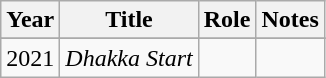<table class="wikitable">
<tr>
<th>Year</th>
<th>Title</th>
<th>Role</th>
<th>Notes</th>
</tr>
<tr>
</tr>
<tr>
<td>2021</td>
<td><em>Dhakka Start</em></td>
<td></td>
<td></td>
</tr>
</table>
